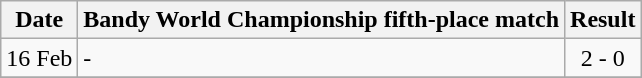<table class="wikitable" style="text-align:center;">
<tr>
<th>Date</th>
<th>Bandy World Championship fifth-place match</th>
<th>Result</th>
</tr>
<tr>
<td>16 Feb</td>
<td align="left"><strong></strong>  - </td>
<td>2 - 0</td>
</tr>
<tr>
</tr>
</table>
